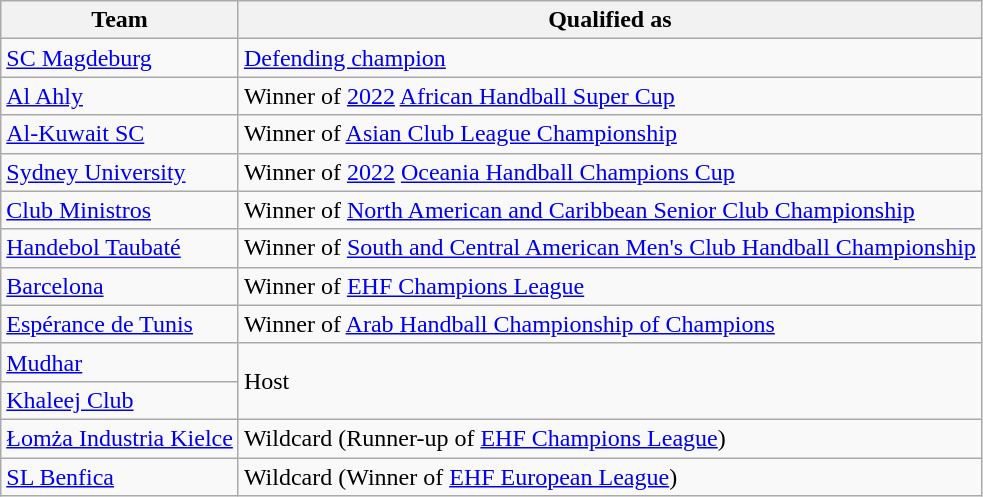<table class="wikitable">
<tr>
<th>Team</th>
<th>Qualified as</th>
</tr>
<tr>
<td> <a href='#'>SC Magdeburg</a></td>
<td><a href='#'>Defending champion</a></td>
</tr>
<tr>
<td> <a href='#'>Al Ahly</a></td>
<td>Winner of <a href='#'>2022</a> <a href='#'>African Handball Super Cup</a></td>
</tr>
<tr>
<td> <a href='#'>Al-Kuwait SC</a></td>
<td>Winner of <a href='#'>Asian Club League Championship</a></td>
</tr>
<tr>
<td> <a href='#'>Sydney University</a></td>
<td>Winner of <a href='#'>2022</a> <a href='#'>Oceania Handball Champions Cup</a></td>
</tr>
<tr>
<td> <a href='#'>Club Ministros</a></td>
<td>Winner of <a href='#'>North American and Caribbean Senior Club Championship</a></td>
</tr>
<tr>
<td> <a href='#'>Handebol Taubaté</a></td>
<td>Winner of <a href='#'>South and Central American Men's Club Handball Championship</a></td>
</tr>
<tr>
<td> <a href='#'>Barcelona</a></td>
<td>Winner of <a href='#'>EHF Champions League</a></td>
</tr>
<tr>
<td> <a href='#'>Espérance de Tunis</a></td>
<td>Winner of <a href='#'>Arab Handball Championship of Champions</a></td>
</tr>
<tr>
<td> <a href='#'>Mudhar</a></td>
<td rowspan=2>Host</td>
</tr>
<tr>
<td> <a href='#'>Khaleej Club</a></td>
</tr>
<tr>
<td> <a href='#'>Łomża Industria Kielce</a></td>
<td>Wildcard (Runner-up of <a href='#'>EHF Champions League</a>)</td>
</tr>
<tr>
<td> <a href='#'>SL Benfica</a></td>
<td>Wildcard (Winner of <a href='#'>EHF European League</a>)</td>
</tr>
</table>
